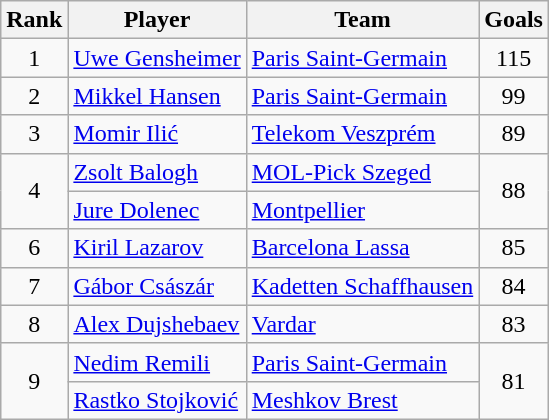<table class="wikitable" style="text-align:center">
<tr>
<th>Rank</th>
<th>Player</th>
<th>Team</th>
<th>Goals</th>
</tr>
<tr>
<td>1</td>
<td align=left> <a href='#'>Uwe Gensheimer</a></td>
<td align=left> <a href='#'>Paris Saint-Germain</a></td>
<td>115</td>
</tr>
<tr>
<td>2</td>
<td align=left> <a href='#'>Mikkel Hansen</a></td>
<td align=left> <a href='#'>Paris Saint-Germain</a></td>
<td>99</td>
</tr>
<tr>
<td>3</td>
<td align=left> <a href='#'>Momir Ilić</a></td>
<td align=left> <a href='#'>Telekom Veszprém</a></td>
<td>89</td>
</tr>
<tr>
<td rowspan=2>4</td>
<td align=left> <a href='#'>Zsolt Balogh</a></td>
<td align=left> <a href='#'>MOL-Pick Szeged</a></td>
<td rowspan=2>88</td>
</tr>
<tr>
<td align=left> <a href='#'>Jure Dolenec</a></td>
<td align=left> <a href='#'>Montpellier</a></td>
</tr>
<tr>
<td>6</td>
<td align=left> <a href='#'>Kiril Lazarov</a></td>
<td align=left> <a href='#'>Barcelona Lassa</a></td>
<td>85</td>
</tr>
<tr>
<td>7</td>
<td align=left> <a href='#'>Gábor Császár</a></td>
<td align=left> <a href='#'>Kadetten Schaffhausen</a></td>
<td>84</td>
</tr>
<tr>
<td>8</td>
<td align=left> <a href='#'>Alex Dujshebaev</a></td>
<td align=left> <a href='#'>Vardar</a></td>
<td>83</td>
</tr>
<tr>
<td rowspan=2>9</td>
<td align=left> <a href='#'>Nedim Remili</a></td>
<td align=left> <a href='#'>Paris Saint-Germain</a></td>
<td rowspan=2>81</td>
</tr>
<tr>
<td align=left> <a href='#'>Rastko Stojković</a></td>
<td align=left> <a href='#'>Meshkov Brest</a></td>
</tr>
</table>
